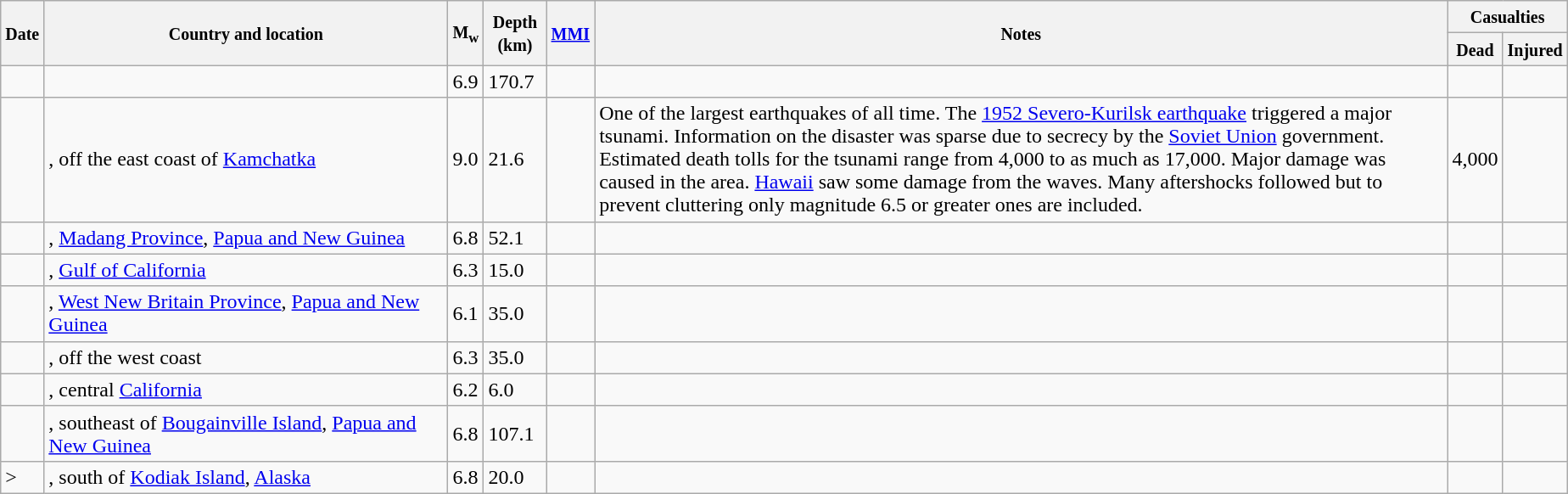<table class="wikitable sortable sort-under" style="border:1px black; margin-left:1em;">
<tr>
<th rowspan="2"><small>Date</small></th>
<th rowspan="2" style="width: 310px"><small>Country and location</small></th>
<th rowspan="2"><small>M<sub>w</sub></small></th>
<th rowspan="2"><small>Depth (km)</small></th>
<th rowspan="2"><small><a href='#'>MMI</a></small></th>
<th rowspan="2" class="unsortable"><small>Notes</small></th>
<th colspan="2"><small>Casualties</small></th>
</tr>
<tr>
<th><small>Dead</small></th>
<th><small>Injured</small></th>
</tr>
<tr>
<td></td>
<td></td>
<td>6.9</td>
<td>170.7</td>
<td></td>
<td></td>
<td></td>
<td></td>
</tr>
<tr>
<td></td>
<td>, off the east coast of <a href='#'>Kamchatka</a></td>
<td>9.0</td>
<td>21.6</td>
<td></td>
<td>One of the largest earthquakes of all time. The <a href='#'>1952 Severo-Kurilsk earthquake</a> triggered a major tsunami. Information on the disaster was sparse due to secrecy by the <a href='#'>Soviet Union</a> government. Estimated death tolls for the tsunami range from 4,000 to as much as 17,000. Major damage was caused in the area. <a href='#'>Hawaii</a> saw some damage from the waves. Many aftershocks followed but to prevent cluttering only magnitude 6.5 or greater ones are included.</td>
<td>4,000</td>
<td></td>
</tr>
<tr>
<td></td>
<td>, <a href='#'>Madang Province</a>, <a href='#'>Papua and New Guinea</a></td>
<td>6.8</td>
<td>52.1</td>
<td></td>
<td></td>
<td></td>
<td></td>
</tr>
<tr>
<td></td>
<td>, <a href='#'>Gulf of California</a></td>
<td>6.3</td>
<td>15.0</td>
<td></td>
<td></td>
<td></td>
<td></td>
</tr>
<tr>
<td></td>
<td>, <a href='#'>West New Britain Province</a>, <a href='#'>Papua and New Guinea</a></td>
<td>6.1</td>
<td>35.0</td>
<td></td>
<td></td>
<td></td>
<td></td>
</tr>
<tr>
<td></td>
<td>, off the west coast</td>
<td>6.3</td>
<td>35.0</td>
<td></td>
<td></td>
<td></td>
<td></td>
</tr>
<tr>
<td></td>
<td>, central <a href='#'>California</a></td>
<td>6.2</td>
<td>6.0</td>
<td></td>
<td></td>
<td></td>
<td></td>
</tr>
<tr>
<td></td>
<td>, southeast of <a href='#'>Bougainville Island</a>, <a href='#'>Papua and New Guinea</a></td>
<td>6.8</td>
<td>107.1</td>
<td></td>
<td></td>
<td></td>
<td></td>
</tr>
<tr>
<td>></td>
<td>, south of <a href='#'>Kodiak Island</a>, <a href='#'>Alaska</a></td>
<td>6.8</td>
<td>20.0</td>
<td></td>
<td></td>
<td></td>
<td></td>
</tr>
</table>
